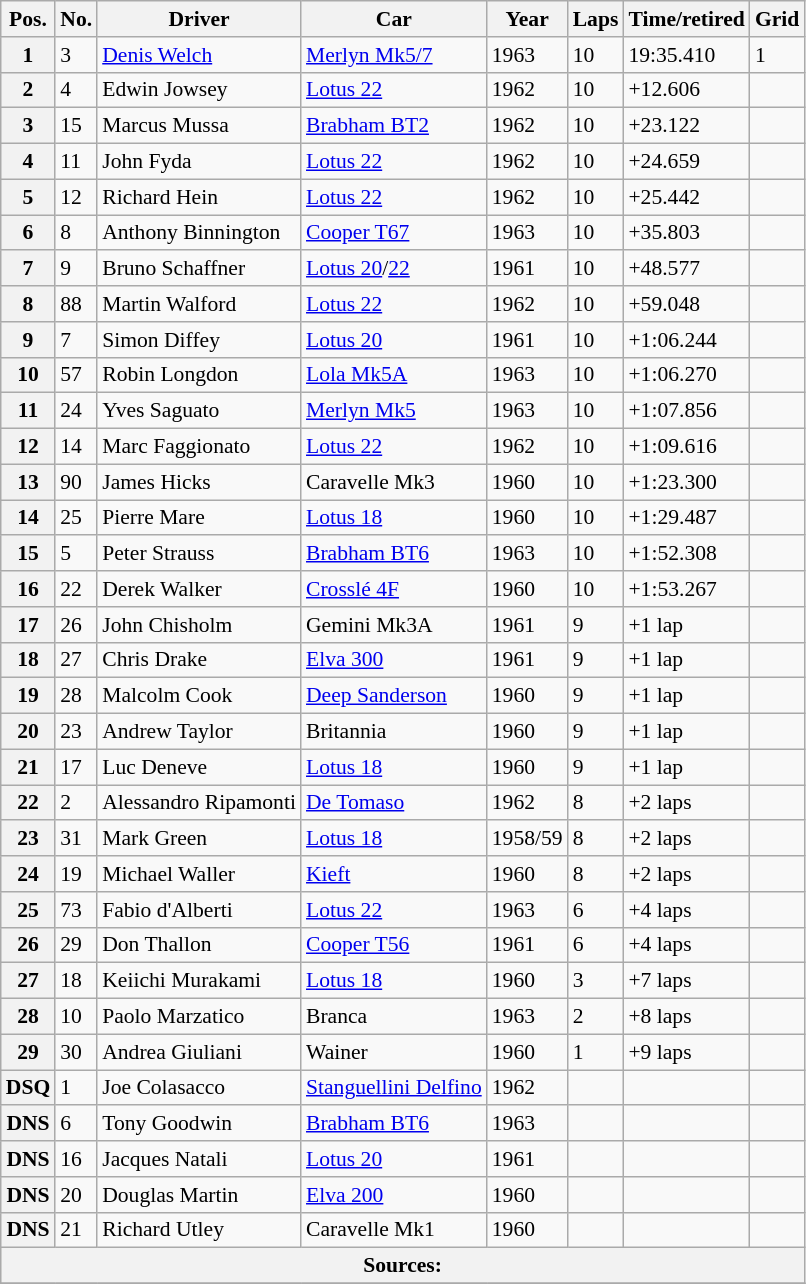<table class="wikitable" style="font-size:90%">
<tr>
<th>Pos.</th>
<th>No.</th>
<th>Driver</th>
<th>Car</th>
<th>Year</th>
<th>Laps</th>
<th>Time/retired</th>
<th>Grid</th>
</tr>
<tr>
<th>1</th>
<td>3</td>
<td> <a href='#'>Denis Welch</a></td>
<td><a href='#'>Merlyn Mk5/7</a></td>
<td>1963</td>
<td>10</td>
<td>19:35.410</td>
<td>1</td>
</tr>
<tr>
<th>2</th>
<td>4</td>
<td> Edwin Jowsey</td>
<td><a href='#'>Lotus 22</a></td>
<td>1962</td>
<td>10</td>
<td>+12.606</td>
<td></td>
</tr>
<tr>
<th>3</th>
<td>15</td>
<td> Marcus Mussa</td>
<td><a href='#'>Brabham BT2</a></td>
<td>1962</td>
<td>10</td>
<td>+23.122</td>
<td></td>
</tr>
<tr>
<th>4</th>
<td>11</td>
<td> John Fyda</td>
<td><a href='#'>Lotus 22</a></td>
<td>1962</td>
<td>10</td>
<td>+24.659</td>
<td></td>
</tr>
<tr>
<th>5</th>
<td>12</td>
<td> Richard Hein</td>
<td><a href='#'>Lotus 22</a></td>
<td>1962</td>
<td>10</td>
<td>+25.442</td>
<td></td>
</tr>
<tr>
<th>6</th>
<td>8</td>
<td> Anthony Binnington</td>
<td><a href='#'>Cooper T67</a></td>
<td>1963</td>
<td>10</td>
<td>+35.803</td>
<td></td>
</tr>
<tr>
<th>7</th>
<td>9</td>
<td> Bruno Schaffner</td>
<td><a href='#'>Lotus 20</a>/<a href='#'>22</a></td>
<td>1961</td>
<td>10</td>
<td>+48.577</td>
<td></td>
</tr>
<tr>
<th>8</th>
<td>88</td>
<td> Martin Walford</td>
<td><a href='#'>Lotus 22</a></td>
<td>1962</td>
<td>10</td>
<td>+59.048</td>
<td></td>
</tr>
<tr>
<th>9</th>
<td>7</td>
<td> Simon Diffey</td>
<td><a href='#'>Lotus 20</a></td>
<td>1961</td>
<td>10</td>
<td>+1:06.244</td>
<td></td>
</tr>
<tr>
<th>10</th>
<td>57</td>
<td> Robin Longdon</td>
<td><a href='#'>Lola Mk5A</a></td>
<td>1963</td>
<td>10</td>
<td>+1:06.270</td>
<td></td>
</tr>
<tr>
<th>11</th>
<td>24</td>
<td> Yves Saguato</td>
<td><a href='#'>Merlyn Mk5</a></td>
<td>1963</td>
<td>10</td>
<td>+1:07.856</td>
<td></td>
</tr>
<tr>
<th>12</th>
<td>14</td>
<td> Marc Faggionato</td>
<td><a href='#'>Lotus 22</a></td>
<td>1962</td>
<td>10</td>
<td>+1:09.616</td>
<td></td>
</tr>
<tr>
<th>13</th>
<td>90</td>
<td> James Hicks</td>
<td>Caravelle Mk3</td>
<td>1960</td>
<td>10</td>
<td>+1:23.300</td>
<td></td>
</tr>
<tr>
<th>14</th>
<td>25</td>
<td> Pierre Mare</td>
<td><a href='#'>Lotus 18</a></td>
<td>1960</td>
<td>10</td>
<td>+1:29.487</td>
<td></td>
</tr>
<tr>
<th>15</th>
<td>5</td>
<td> Peter Strauss</td>
<td><a href='#'>Brabham BT6</a></td>
<td>1963</td>
<td>10</td>
<td>+1:52.308</td>
<td></td>
</tr>
<tr>
<th>16</th>
<td>22</td>
<td> Derek Walker</td>
<td><a href='#'>Crosslé 4F</a></td>
<td>1960</td>
<td>10</td>
<td>+1:53.267</td>
<td></td>
</tr>
<tr>
<th>17</th>
<td>26</td>
<td> John Chisholm</td>
<td>Gemini Mk3A</td>
<td>1961</td>
<td>9</td>
<td>+1 lap</td>
<td></td>
</tr>
<tr>
<th>18</th>
<td>27</td>
<td> Chris Drake</td>
<td><a href='#'>Elva 300</a></td>
<td>1961</td>
<td>9</td>
<td>+1 lap</td>
<td></td>
</tr>
<tr>
<th>19</th>
<td>28</td>
<td> Malcolm Cook</td>
<td><a href='#'>Deep Sanderson</a></td>
<td>1960</td>
<td>9</td>
<td>+1 lap</td>
<td></td>
</tr>
<tr>
<th>20</th>
<td>23</td>
<td> Andrew Taylor</td>
<td>Britannia</td>
<td>1960</td>
<td>9</td>
<td>+1 lap</td>
<td></td>
</tr>
<tr>
<th>21</th>
<td>17</td>
<td> Luc Deneve</td>
<td><a href='#'>Lotus 18</a></td>
<td>1960</td>
<td>9</td>
<td>+1 lap</td>
<td></td>
</tr>
<tr>
<th>22</th>
<td>2</td>
<td> Alessandro Ripamonti</td>
<td><a href='#'>De Tomaso</a></td>
<td>1962</td>
<td>8</td>
<td>+2 laps</td>
<td></td>
</tr>
<tr>
<th>23</th>
<td>31</td>
<td> Mark Green</td>
<td><a href='#'>Lotus 18</a></td>
<td>1958/59</td>
<td>8</td>
<td>+2 laps</td>
<td></td>
</tr>
<tr>
<th>24</th>
<td>19</td>
<td> Michael Waller</td>
<td><a href='#'>Kieft</a></td>
<td>1960</td>
<td>8</td>
<td>+2 laps</td>
<td></td>
</tr>
<tr>
<th>25</th>
<td>73</td>
<td> Fabio d'Alberti</td>
<td><a href='#'>Lotus 22</a></td>
<td>1963</td>
<td>6</td>
<td>+4 laps</td>
<td></td>
</tr>
<tr>
<th>26</th>
<td>29</td>
<td> Don Thallon</td>
<td><a href='#'>Cooper T56</a></td>
<td>1961</td>
<td>6</td>
<td>+4 laps</td>
<td></td>
</tr>
<tr>
<th>27</th>
<td>18</td>
<td> Keiichi Murakami</td>
<td><a href='#'>Lotus 18</a></td>
<td>1960</td>
<td>3</td>
<td>+7 laps</td>
<td></td>
</tr>
<tr>
<th>28</th>
<td>10</td>
<td> Paolo Marzatico</td>
<td>Branca</td>
<td>1963</td>
<td>2</td>
<td>+8 laps</td>
<td></td>
</tr>
<tr>
<th>29</th>
<td>30</td>
<td> Andrea Giuliani</td>
<td>Wainer</td>
<td>1960</td>
<td>1</td>
<td>+9 laps</td>
<td></td>
</tr>
<tr>
<th>DSQ</th>
<td>1</td>
<td> Joe Colasacco</td>
<td><a href='#'>Stanguellini Delfino</a></td>
<td>1962</td>
<td></td>
<td></td>
<td></td>
</tr>
<tr>
<th>DNS</th>
<td>6</td>
<td> Tony Goodwin</td>
<td><a href='#'>Brabham BT6</a></td>
<td>1963</td>
<td></td>
<td></td>
<td></td>
</tr>
<tr>
<th>DNS</th>
<td>16</td>
<td> Jacques Natali</td>
<td><a href='#'>Lotus 20</a></td>
<td>1961</td>
<td></td>
<td></td>
<td></td>
</tr>
<tr>
<th>DNS</th>
<td>20</td>
<td> Douglas Martin</td>
<td><a href='#'>Elva 200</a></td>
<td>1960</td>
<td></td>
<td></td>
<td></td>
</tr>
<tr>
<th>DNS</th>
<td>21</td>
<td> Richard Utley</td>
<td>Caravelle Mk1</td>
<td>1960</td>
<td></td>
<td></td>
<td></td>
</tr>
<tr style="background-color:#E5E4E2" align="center">
<th colspan=8>Sources:</th>
</tr>
<tr>
</tr>
</table>
